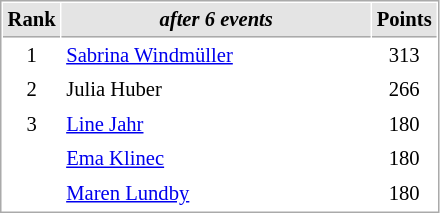<table cellspacing="1" cellpadding="3" style="border:1px solid #aaa; font-size:86%;">
<tr style="background:#e4e4e4;">
<th style="border-bottom:1px solid #aaa; width:10px;">Rank</th>
<th style="border-bottom:1px solid #aaa; width:200px;"><em>after 6 events</em></th>
<th style="border-bottom:1px solid #aaa; width:20px;">Points</th>
</tr>
<tr>
<td align=center>1</td>
<td> <a href='#'>Sabrina Windmüller</a></td>
<td align=center>313</td>
</tr>
<tr>
<td align=center>2</td>
<td> Julia Huber</td>
<td align=center>266</td>
</tr>
<tr>
<td align=center>3</td>
<td> <a href='#'>Line Jahr</a></td>
<td align=center>180</td>
</tr>
<tr>
<td align=center></td>
<td> <a href='#'>Ema Klinec</a></td>
<td align=center>180</td>
</tr>
<tr>
<td align=center></td>
<td> <a href='#'>Maren Lundby</a></td>
<td align=center>180</td>
</tr>
</table>
